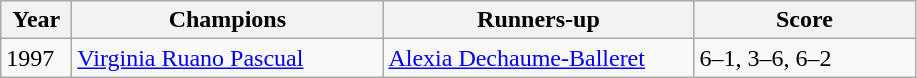<table class="wikitable">
<tr>
<th style="width:40px">Year</th>
<th style="width:200px">Champions</th>
<th style="width:200px">Runners-up</th>
<th style="width:140px" class="unsortable">Score</th>
</tr>
<tr>
<td>1997</td>
<td> <a href='#'>Virginia Ruano Pascual</a></td>
<td> <a href='#'>Alexia Dechaume-Balleret</a></td>
<td>6–1, 3–6, 6–2</td>
</tr>
</table>
